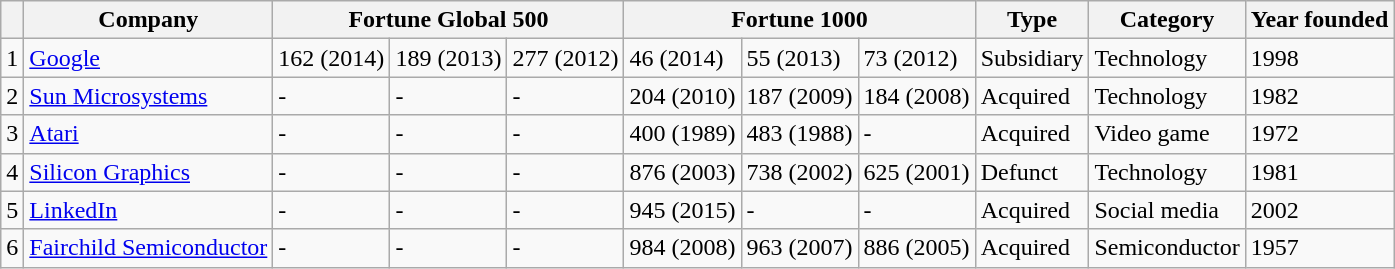<table class="wikitable sortable">
<tr>
<th></th>
<th>Company</th>
<th colspan="3">Fortune Global 500</th>
<th colspan="3">Fortune 1000</th>
<th>Type</th>
<th>Category</th>
<th>Year founded</th>
</tr>
<tr>
<td>1</td>
<td><a href='#'>Google</a></td>
<td>162 (2014)</td>
<td>189 (2013)</td>
<td>277 (2012)</td>
<td>46 (2014)</td>
<td>55 (2013)</td>
<td>73 (2012)</td>
<td>Subsidiary</td>
<td>Technology</td>
<td>1998</td>
</tr>
<tr>
<td>2</td>
<td><a href='#'>Sun Microsystems</a></td>
<td>-</td>
<td>-</td>
<td>-</td>
<td>204 (2010)</td>
<td>187 (2009)</td>
<td>184 (2008)</td>
<td>Acquired</td>
<td>Technology</td>
<td>1982</td>
</tr>
<tr>
<td>3</td>
<td><a href='#'>Atari</a></td>
<td>-</td>
<td>-</td>
<td>-</td>
<td>400 (1989)</td>
<td>483 (1988)</td>
<td>-</td>
<td>Acquired</td>
<td>Video game</td>
<td>1972</td>
</tr>
<tr>
<td>4</td>
<td><a href='#'>Silicon Graphics</a></td>
<td>-</td>
<td>-</td>
<td>-</td>
<td>876 (2003)</td>
<td>738 (2002)</td>
<td>625 (2001)</td>
<td>Defunct</td>
<td>Technology</td>
<td>1981</td>
</tr>
<tr>
<td>5</td>
<td><a href='#'>LinkedIn</a></td>
<td>-</td>
<td>-</td>
<td>-</td>
<td>945 (2015)</td>
<td>-</td>
<td>-</td>
<td>Acquired</td>
<td>Social media</td>
<td>2002</td>
</tr>
<tr>
<td>6</td>
<td><a href='#'>Fairchild Semiconductor</a></td>
<td>-</td>
<td>-</td>
<td>-</td>
<td>984 (2008)</td>
<td>963 (2007)</td>
<td>886 (2005)</td>
<td>Acquired</td>
<td>Semiconductor</td>
<td>1957</td>
</tr>
</table>
